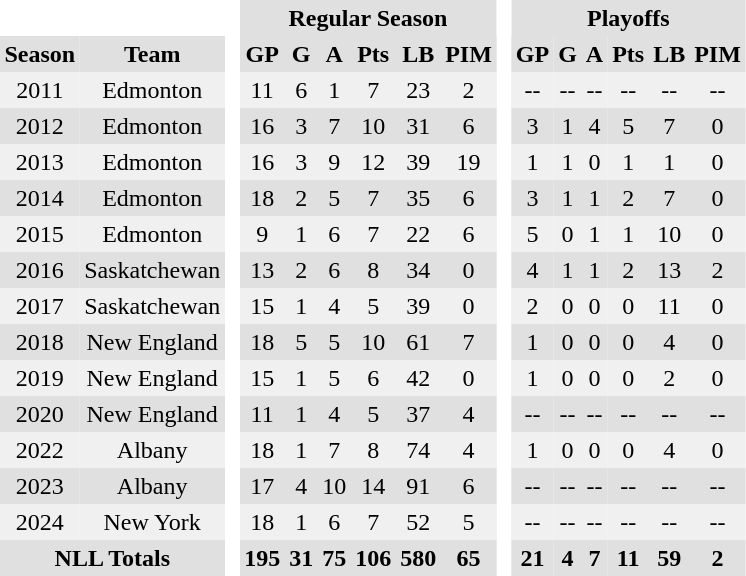<table BORDER="0" CELLPADDING="3" CELLSPACING="0">
<tr ALIGN="center" bgcolor="#e0e0e0">
<th colspan="2" bgcolor="#ffffff"> </th>
<th rowspan="105" bgcolor="#ffffff"> </th>
<th colspan="6">Regular Season</th>
<th rowspan="105" bgcolor="#ffffff"> </th>
<th colspan="6">Playoffs</th>
</tr>
<tr ALIGN="center" bgcolor="#e0e0e0">
<th>Season</th>
<th>Team</th>
<th>GP</th>
<th>G</th>
<th>A</th>
<th>Pts</th>
<th>LB</th>
<th>PIM</th>
<th>GP</th>
<th>G</th>
<th>A</th>
<th>Pts</th>
<th>LB</th>
<th>PIM</th>
</tr>
<tr ALIGN="center" bgcolor="#f0f0f0">
<td>2011</td>
<td>Edmonton</td>
<td>11</td>
<td>6</td>
<td>1</td>
<td>7</td>
<td>23</td>
<td>2</td>
<td>--</td>
<td>--</td>
<td>--</td>
<td>--</td>
<td>--</td>
<td>--</td>
</tr>
<tr ALIGN="center" bgcolor="#e0e0e0">
<td>2012</td>
<td>Edmonton</td>
<td>16</td>
<td>3</td>
<td>7</td>
<td>10</td>
<td>31</td>
<td>6</td>
<td>3</td>
<td>1</td>
<td>4</td>
<td>5</td>
<td>7</td>
<td>0</td>
</tr>
<tr ALIGN="center" bgcolor="#f0f0f0">
<td>2013</td>
<td>Edmonton</td>
<td>16</td>
<td>3</td>
<td>9</td>
<td>12</td>
<td>39</td>
<td>19</td>
<td>1</td>
<td>1</td>
<td>0</td>
<td>1</td>
<td>1</td>
<td>0</td>
</tr>
<tr ALIGN="center" bgcolor="#e0e0e0">
<td>2014</td>
<td>Edmonton</td>
<td>18</td>
<td>2</td>
<td>5</td>
<td>7</td>
<td>35</td>
<td>6</td>
<td>3</td>
<td>1</td>
<td>1</td>
<td>2</td>
<td>7</td>
<td>0</td>
</tr>
<tr ALIGN="center" bgcolor="#f0f0f0">
<td>2015</td>
<td>Edmonton</td>
<td>9</td>
<td>1</td>
<td>6</td>
<td>7</td>
<td>22</td>
<td>6</td>
<td>5</td>
<td>0</td>
<td>1</td>
<td>1</td>
<td>10</td>
<td>0</td>
</tr>
<tr ALIGN="center" bgcolor="#e0e0e0">
<td>2016</td>
<td>Saskatchewan</td>
<td>13</td>
<td>2</td>
<td>6</td>
<td>8</td>
<td>34</td>
<td>0</td>
<td>4</td>
<td>1</td>
<td>1</td>
<td>2</td>
<td>13</td>
<td>2</td>
</tr>
<tr ALIGN="center" bgcolor="f0f0f0">
<td>2017</td>
<td>Saskatchewan</td>
<td>15</td>
<td>1</td>
<td>4</td>
<td>5</td>
<td>39</td>
<td>0</td>
<td>2</td>
<td>0</td>
<td>0</td>
<td>0</td>
<td>11</td>
<td>0</td>
</tr>
<tr ALIGN="center" bgcolor="#e0e0e0">
<td>2018</td>
<td>New England</td>
<td>18</td>
<td>5</td>
<td>5</td>
<td>10</td>
<td>61</td>
<td>7</td>
<td>1</td>
<td>0</td>
<td>0</td>
<td>0</td>
<td>4</td>
<td>0</td>
</tr>
<tr ALIGN="center" bgcolor="f0f0f0">
<td>2019</td>
<td>New England</td>
<td>15</td>
<td>1</td>
<td>5</td>
<td>6</td>
<td>42</td>
<td>0</td>
<td>1</td>
<td>0</td>
<td>0</td>
<td>0</td>
<td>2</td>
<td>0</td>
</tr>
<tr ALIGN="center" bgcolor="#e0e0e0">
<td>2020</td>
<td>New England</td>
<td>11</td>
<td>1</td>
<td>4</td>
<td>5</td>
<td>37</td>
<td>4</td>
<td>--</td>
<td>--</td>
<td>--</td>
<td>--</td>
<td>--</td>
<td>--</td>
</tr>
<tr ALIGN="center" bgcolor="f0f0f0">
<td>2022</td>
<td>Albany</td>
<td>18</td>
<td>1</td>
<td>7</td>
<td>8</td>
<td>74</td>
<td>4</td>
<td>1</td>
<td>0</td>
<td>0</td>
<td>0</td>
<td>4</td>
<td>0</td>
</tr>
<tr ALIGN="center" bgcolor="#e0e0e0">
<td>2023</td>
<td>Albany</td>
<td>17</td>
<td>4</td>
<td>10</td>
<td>14</td>
<td>91</td>
<td>6</td>
<td>--</td>
<td>--</td>
<td>--</td>
<td>--</td>
<td>--</td>
<td>--</td>
</tr>
<tr ALIGN="center" bgcolor="f0f0f0">
<td>2024</td>
<td>New York</td>
<td>18</td>
<td>1</td>
<td>6</td>
<td>7</td>
<td>52</td>
<td>5</td>
<td>--</td>
<td>--</td>
<td>--</td>
<td>--</td>
<td>--</td>
<td>--</td>
</tr>
<tr align="center" bgcolor="#e0e0e0">
<th colspan="2">NLL Totals</th>
<th>195</th>
<th>31</th>
<th>75</th>
<th>106</th>
<th>580</th>
<th>65</th>
<th>21</th>
<th>4</th>
<th>7</th>
<th>11</th>
<th>59</th>
<th>2</th>
</tr>
</table>
